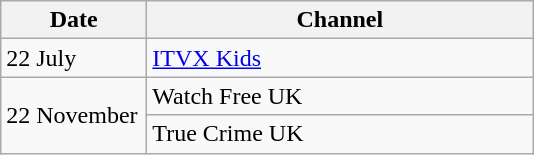<table class="wikitable">
<tr>
<th width=90>Date</th>
<th width=250>Channel</th>
</tr>
<tr>
<td>22 July</td>
<td><a href='#'>ITVX Kids</a></td>
</tr>
<tr>
<td rowspan="2">22 November</td>
<td>Watch Free UK</td>
</tr>
<tr>
<td>True Crime UK</td>
</tr>
</table>
